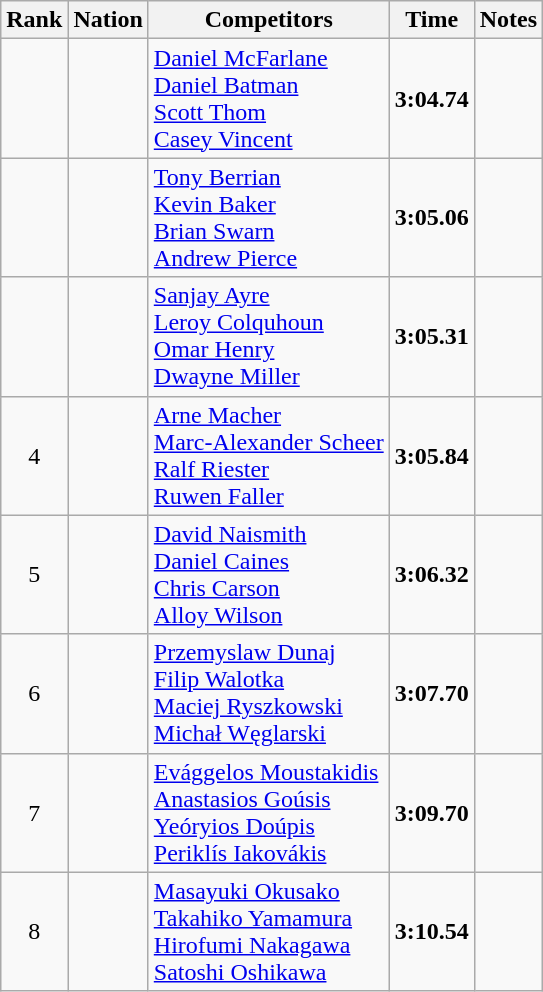<table class="wikitable sortable" style="text-align:center">
<tr>
<th>Rank</th>
<th>Nation</th>
<th>Competitors</th>
<th>Time</th>
<th>Notes</th>
</tr>
<tr>
<td></td>
<td align=left></td>
<td align=left><a href='#'>Daniel McFarlane</a><br><a href='#'>Daniel Batman</a><br><a href='#'>Scott Thom</a><br><a href='#'>Casey Vincent</a></td>
<td><strong>3:04.74</strong></td>
<td></td>
</tr>
<tr>
<td></td>
<td align=left></td>
<td align=left><a href='#'>Tony Berrian</a><br><a href='#'>Kevin Baker</a><br><a href='#'>Brian Swarn</a><br><a href='#'>Andrew Pierce</a></td>
<td><strong>3:05.06</strong></td>
<td></td>
</tr>
<tr>
<td></td>
<td align=left></td>
<td align=left><a href='#'>Sanjay Ayre</a><br><a href='#'>Leroy Colquhoun</a><br><a href='#'>Omar Henry</a><br><a href='#'>Dwayne Miller</a></td>
<td><strong>3:05.31</strong></td>
<td></td>
</tr>
<tr>
<td>4</td>
<td align=left></td>
<td align=left><a href='#'>Arne Macher</a><br><a href='#'>Marc-Alexander Scheer</a><br><a href='#'>Ralf Riester</a><br><a href='#'>Ruwen Faller</a></td>
<td><strong>3:05.84</strong></td>
<td></td>
</tr>
<tr>
<td>5</td>
<td align=left></td>
<td align=left><a href='#'>David Naismith</a><br><a href='#'>Daniel Caines</a><br><a href='#'>Chris Carson</a><br><a href='#'>Alloy Wilson</a></td>
<td><strong>3:06.32</strong></td>
<td></td>
</tr>
<tr>
<td>6</td>
<td align=left></td>
<td align=left><a href='#'>Przemyslaw Dunaj</a><br><a href='#'>Filip Walotka</a><br><a href='#'>Maciej Ryszkowski</a><br><a href='#'>Michał Węglarski</a></td>
<td><strong>3:07.70</strong></td>
<td></td>
</tr>
<tr>
<td>7</td>
<td align=left></td>
<td align=left><a href='#'>Evággelos Moustakidis</a><br><a href='#'>Anastasios Goúsis</a><br><a href='#'>Yeóryios Doúpis</a><br><a href='#'>Periklís Iakovákis</a></td>
<td><strong>3:09.70</strong></td>
<td></td>
</tr>
<tr>
<td>8</td>
<td align=left></td>
<td align=left><a href='#'>Masayuki Okusako</a><br><a href='#'>Takahiko Yamamura</a><br><a href='#'>Hirofumi Nakagawa</a><br><a href='#'>Satoshi Oshikawa</a></td>
<td><strong>3:10.54</strong></td>
<td></td>
</tr>
</table>
